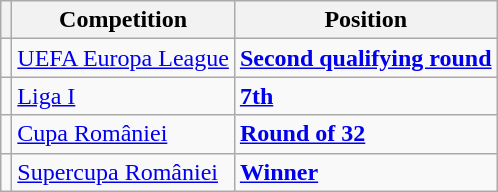<table class="wikitable">
<tr>
<th></th>
<th>Competition</th>
<th>Position</th>
</tr>
<tr>
<td></td>
<td><a href='#'>UEFA Europa League</a></td>
<td><strong><a href='#'>Second qualifying round</a></strong></td>
</tr>
<tr>
<td></td>
<td><a href='#'>Liga I</a></td>
<td><strong><a href='#'>7th</a></strong></td>
</tr>
<tr>
<td></td>
<td><a href='#'>Cupa României</a></td>
<td><strong><a href='#'>Round of 32</a></strong></td>
</tr>
<tr>
<td></td>
<td><a href='#'>Supercupa României</a></td>
<td><strong><a href='#'>Winner</a></strong></td>
</tr>
</table>
